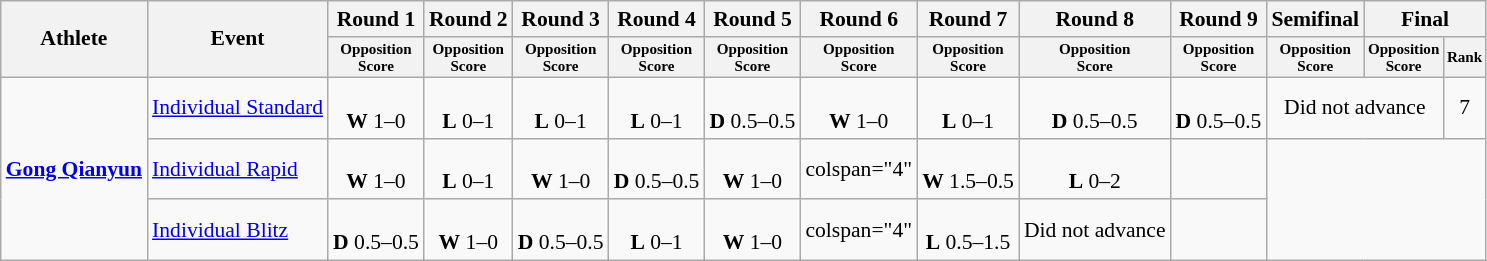<table class="wikitable" style="font-size:90%">
<tr>
<th rowspan="2">Athlete</th>
<th rowspan="2">Event</th>
<th>Round 1</th>
<th>Round 2</th>
<th>Round 3</th>
<th>Round 4</th>
<th>Round 5</th>
<th>Round 6</th>
<th>Round 7</th>
<th>Round 8</th>
<th>Round 9</th>
<th>Semifinal</th>
<th colspan="2">Final</th>
</tr>
<tr style="font-size:70%", align="center">
<th>Opposition<br>Score</th>
<th>Opposition<br>Score</th>
<th>Opposition<br>Score</th>
<th>Opposition<br>Score</th>
<th>Opposition<br>Score</th>
<th>Opposition<br>Score</th>
<th>Opposition<br>Score</th>
<th>Opposition<br>Score</th>
<th>Opposition<br>Score</th>
<th>Opposition<br>Score</th>
<th>Opposition<br>Score</th>
<th>Rank</th>
</tr>
<tr align="center">
<td rowspan="3" align="left"><strong><a href='#'>Gong Qianyun</a></strong></td>
<td align="left"><a href='#'>Individual Standard</a></td>
<td><br><strong>W</strong> 1–0</td>
<td><br><strong>L</strong> 0–1</td>
<td><br><strong>L</strong> 0–1</td>
<td><br><strong>L</strong> 0–1</td>
<td><br><strong>D</strong> 0.5–0.5</td>
<td><br><strong>W</strong> 1–0</td>
<td><br><strong>L</strong> 0–1</td>
<td><br><strong>D</strong> 0.5–0.5</td>
<td><br><strong>D</strong> 0.5–0.5</td>
<td colspan="2">Did not advance</td>
<td>7</td>
</tr>
<tr align="center">
<td align="left"><a href='#'>Individual Rapid</a></td>
<td><br><strong>W</strong> 1–0</td>
<td><br><strong>L</strong> 0–1</td>
<td><br><strong>W</strong> 1–0</td>
<td><br><strong>D</strong> 0.5–0.5</td>
<td><br><strong>W</strong> 1–0</td>
<td>colspan="4"  </td>
<td><br><strong>W</strong> 1.5–0.5</td>
<td><br><strong>L</strong> 0–2</td>
<td></td>
</tr>
<tr align="center">
<td align="left"><a href='#'>Individual Blitz</a></td>
<td><br><strong>D</strong> 0.5–0.5</td>
<td><br><strong>W</strong> 1–0</td>
<td><br><strong>D</strong> 0.5–0.5</td>
<td><br><strong>L</strong> 0–1</td>
<td><br><strong>W</strong> 1–0</td>
<td>colspan="4"  </td>
<td><br><strong>L</strong> 0.5–1.5</td>
<td>Did not advance</td>
<td></td>
</tr>
</table>
